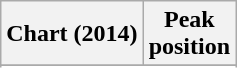<table class="wikitable sortable plainrowheaders">
<tr>
<th>Chart (2014)</th>
<th>Peak<br>position</th>
</tr>
<tr>
</tr>
<tr>
</tr>
<tr>
</tr>
<tr>
</tr>
<tr>
</tr>
<tr>
</tr>
<tr>
</tr>
<tr>
</tr>
<tr>
</tr>
<tr>
</tr>
<tr>
</tr>
</table>
